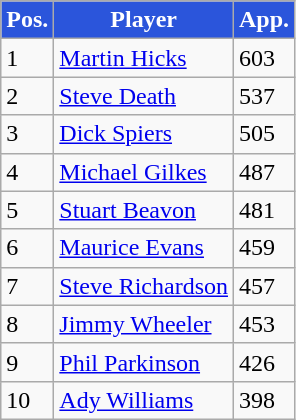<table class="wikitable">
<tr>
<th style="color:white; background:#2B55DB;">Pos.</th>
<th style="color:white; background:#2B55DB;">Player</th>
<th style="color:white; background:#2B55DB;">App.</th>
</tr>
<tr>
<td>1</td>
<td> <a href='#'>Martin Hicks</a></td>
<td>603</td>
</tr>
<tr>
<td>2</td>
<td> <a href='#'>Steve Death</a></td>
<td>537</td>
</tr>
<tr>
<td>3</td>
<td> <a href='#'>Dick Spiers</a></td>
<td>505</td>
</tr>
<tr>
<td>4</td>
<td> <a href='#'>Michael Gilkes</a></td>
<td>487</td>
</tr>
<tr>
<td>5</td>
<td> <a href='#'>Stuart Beavon</a></td>
<td>481</td>
</tr>
<tr>
<td>6</td>
<td> <a href='#'>Maurice Evans</a></td>
<td>459</td>
</tr>
<tr>
<td>7</td>
<td> <a href='#'>Steve Richardson</a></td>
<td>457</td>
</tr>
<tr>
<td>8</td>
<td> <a href='#'>Jimmy Wheeler</a></td>
<td>453</td>
</tr>
<tr>
<td>9</td>
<td> <a href='#'>Phil Parkinson</a></td>
<td>426</td>
</tr>
<tr>
<td>10</td>
<td> <a href='#'>Ady Williams</a></td>
<td>398</td>
</tr>
</table>
